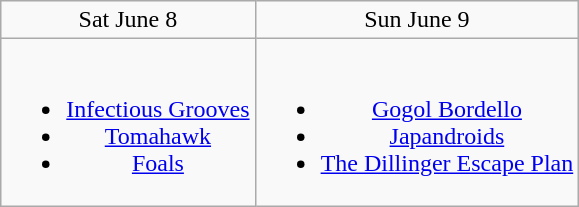<table class="wikitable plainrowheaders" style="text-align:center;" border="1">
<tr>
<td>Sat June 8</td>
<td>Sun June 9</td>
</tr>
<tr>
<td><br><ul><li><a href='#'>Infectious Grooves</a></li><li><a href='#'>Tomahawk</a></li><li><a href='#'>Foals</a></li></ul></td>
<td><br><ul><li><a href='#'>Gogol Bordello</a></li><li><a href='#'>Japandroids</a></li><li><a href='#'>The Dillinger Escape Plan</a></li></ul></td>
</tr>
</table>
